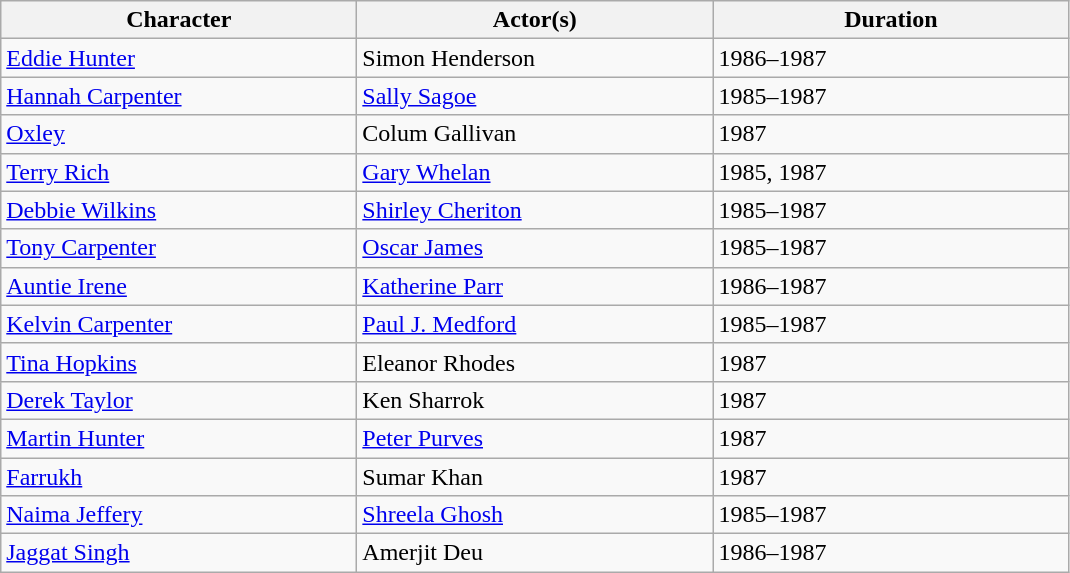<table class="wikitable">
<tr>
<th scope="col" width="230">Character</th>
<th scope="col" width="230">Actor(s)</th>
<th scope="col" width="230">Duration</th>
</tr>
<tr>
<td><a href='#'>Eddie Hunter</a></td>
<td>Simon Henderson</td>
<td>1986–1987</td>
</tr>
<tr>
<td><a href='#'>Hannah Carpenter</a></td>
<td><a href='#'>Sally Sagoe</a></td>
<td>1985–1987</td>
</tr>
<tr>
<td><a href='#'>Oxley</a></td>
<td>Colum Gallivan</td>
<td>1987</td>
</tr>
<tr>
<td><a href='#'>Terry Rich</a></td>
<td><a href='#'>Gary Whelan</a></td>
<td>1985, 1987</td>
</tr>
<tr>
<td><a href='#'>Debbie Wilkins</a></td>
<td><a href='#'>Shirley Cheriton</a></td>
<td>1985–1987</td>
</tr>
<tr>
<td><a href='#'>Tony Carpenter</a></td>
<td><a href='#'>Oscar James</a></td>
<td>1985–1987</td>
</tr>
<tr>
<td><a href='#'>Auntie Irene</a></td>
<td><a href='#'>Katherine Parr</a></td>
<td>1986–1987</td>
</tr>
<tr>
<td><a href='#'>Kelvin Carpenter</a></td>
<td><a href='#'>Paul J. Medford</a></td>
<td>1985–1987</td>
</tr>
<tr>
<td><a href='#'>Tina Hopkins</a></td>
<td>Eleanor Rhodes</td>
<td>1987</td>
</tr>
<tr>
<td><a href='#'>Derek Taylor</a></td>
<td>Ken Sharrok</td>
<td>1987</td>
</tr>
<tr>
<td><a href='#'>Martin Hunter</a></td>
<td><a href='#'>Peter Purves</a></td>
<td>1987</td>
</tr>
<tr>
<td><a href='#'>Farrukh</a></td>
<td>Sumar Khan</td>
<td>1987</td>
</tr>
<tr>
<td><a href='#'>Naima Jeffery</a></td>
<td><a href='#'>Shreela Ghosh</a></td>
<td>1985–1987</td>
</tr>
<tr>
<td><a href='#'>Jaggat Singh</a></td>
<td>Amerjit Deu</td>
<td>1986–1987</td>
</tr>
</table>
